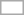<table cellpadding="2" style="border:1px solid darkgrey; margin:auto;" class=skin-invert-image>
<tr>
<td></td>
<td></td>
</tr>
</table>
